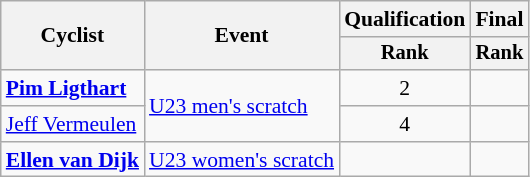<table class="wikitable" style="font-size:90%">
<tr>
<th rowspan="2">Cyclist</th>
<th rowspan="2">Event</th>
<th>Qualification</th>
<th>Final</th>
</tr>
<tr style="font-size:95%">
<th>Rank</th>
<th>Rank</th>
</tr>
<tr align=center>
<td align=left><strong><a href='#'>Pim Ligthart</a></strong></td>
<td align=left rowspan=2><a href='#'>U23 men's scratch</a></td>
<td>2</td>
<td></td>
</tr>
<tr align=center>
<td align=left><a href='#'>Jeff Vermeulen</a></td>
<td>4</td>
<td></td>
</tr>
<tr align=center>
<td align=left><strong><a href='#'>Ellen van Dijk</a></strong></td>
<td align=left><a href='#'>U23 women's scratch</a></td>
<td></td>
<td></td>
</tr>
</table>
